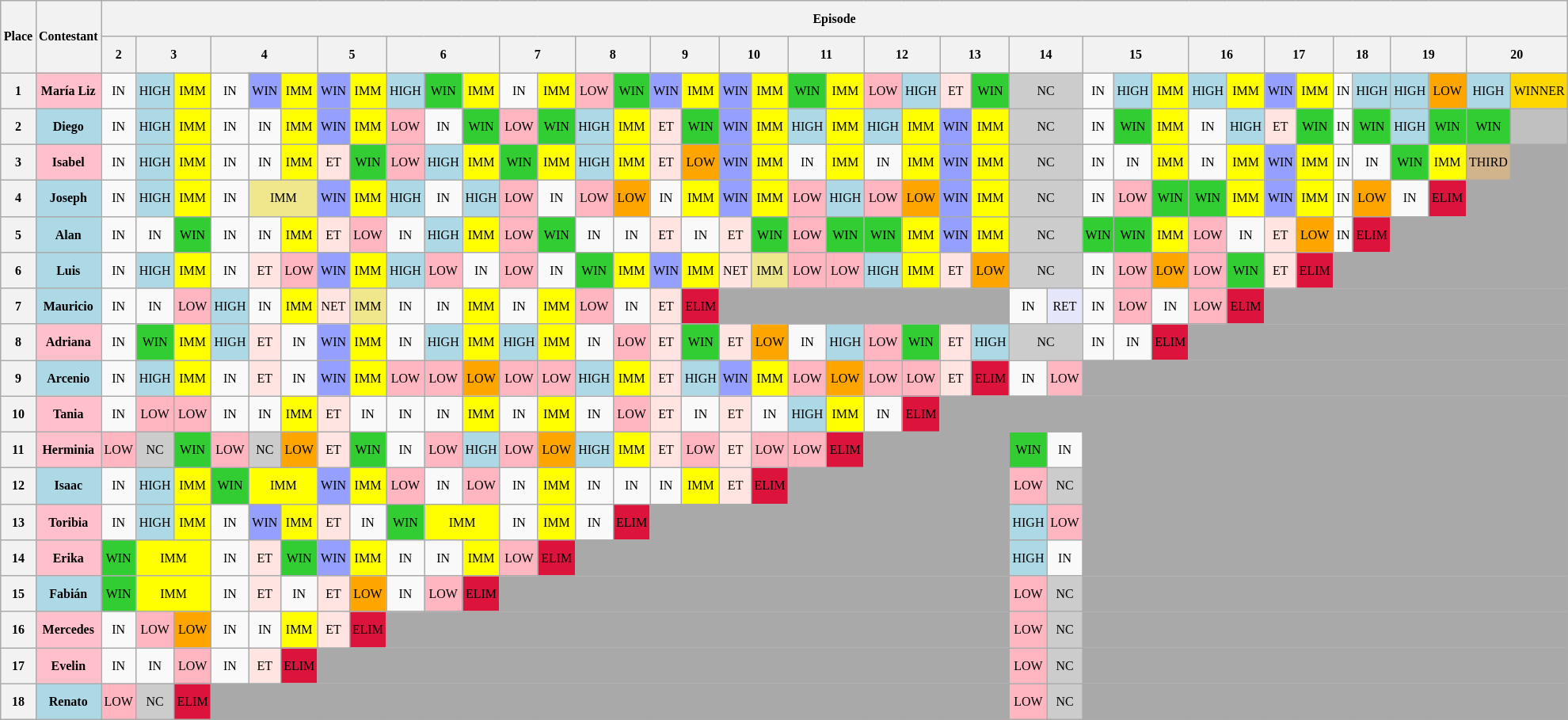<table class="wikitable" style="text-align: center; font-size: 8pt; line-height:25px; width: 100%">
<tr>
<th rowspan=2>Place</th>
<th rowspan=2>Contestant</th>
<th colspan="40">Episode</th>
</tr>
<tr>
<th>2</th>
<th colspan=2>3</th>
<th colspan=3>4</th>
<th colspan=2>5</th>
<th colspan=3>6</th>
<th colspan=2>7</th>
<th colspan=2>8</th>
<th colspan=2>9</th>
<th colspan=2>10</th>
<th colspan=2>11</th>
<th colspan=2>12</th>
<th colspan=2>13</th>
<th colspan=2>14</th>
<th colspan=3>15</th>
<th colspan=2>16</th>
<th colspan=2>17</th>
<th colspan=2>18</th>
<th colspan=2>19</th>
<th colspan=2>20</th>
</tr>
<tr>
<th>1</th>
<td bgcolor=FFC0CB><strong>María Liz</strong></td>
<td>IN</td>
<td bgcolor=ADD8E6>HIGH</td>
<td bgcolor=FFFF00>IMM</td>
<td>IN</td>
<td bgcolor=959FFD>WIN</td>
<td bgcolor=FFFF00>IMM</td>
<td bgcolor=959FFD>WIN</td>
<td bgcolor=FFFF00>IMM</td>
<td bgcolor=ADD8E6>HIGH</td>
<td bgcolor=32CD32>WIN</td>
<td bgcolor=FFFF00>IMM</td>
<td>IN</td>
<td bgcolor=FFFF00>IMM</td>
<td bgcolor=FFB6C1>LOW</td>
<td bgcolor=32CD32>WIN</td>
<td bgcolor=959FFD>WIN</td>
<td bgcolor=FFFF00>IMM</td>
<td bgcolor=959FFD>WIN</td>
<td bgcolor=FFFF00>IMM</td>
<td bgcolor=32CD32>WIN</td>
<td bgcolor=FFFF00>IMM</td>
<td bgcolor=FFB6C1>LOW</td>
<td bgcolor=ADD8E6>HIGH</td>
<td bgcolor=FFE4E1>ET</td>
<td bgcolor=32CD32>WIN</td>
<td colspan=2 bgcolor=CCCCCC>NC</td>
<td>IN</td>
<td bgcolor=ADD8E6>HIGH</td>
<td bgcolor=FFFF00>IMM</td>
<td bgcolor=ADD8E6>HIGH</td>
<td bgcolor=FFFF00>IMM</td>
<td bgcolor=959FFD>WIN</td>
<td bgcolor=FFFF00>IMM</td>
<td>IN</td>
<td bgcolor=ADD8E6>HIGH</td>
<td bgcolor=ADD8E6>HIGH</td>
<td bgcolor=FFA500>LOW</td>
<td bgcolor=ADD8E6>HIGH</td>
<td bgcolor=FFD700>WINNER</td>
</tr>
<tr>
<th>2</th>
<td bgcolor=ADD8E6><strong>Diego</strong></td>
<td>IN</td>
<td bgcolor=ADD8E6>HIGH</td>
<td bgcolor=FFFF00>IMM</td>
<td>IN</td>
<td>IN</td>
<td bgcolor=FFFF00>IMM</td>
<td bgcolor=959FFD>WIN</td>
<td bgcolor=FFFF00>IMM</td>
<td bgcolor=FFB6C1>LOW</td>
<td>IN</td>
<td bgcolor=32CD32>WIN</td>
<td bgcolor=FFB6C1>LOW</td>
<td bgcolor=32CD32>WIN</td>
<td bgcolor=ADD8E6>HIGH</td>
<td bgcolor=FFFF00>IMM</td>
<td bgcolor=FFE4E1>ET</td>
<td bgcolor=32CD32>WIN</td>
<td bgcolor=959FFD>WIN</td>
<td bgcolor=FFFF00>IMM</td>
<td bgcolor=ADD8E6>HIGH</td>
<td bgcolor=FFFF00>IMM</td>
<td bgcolor=ADD8E6>HIGH</td>
<td bgcolor=FFFF00>IMM</td>
<td bgcolor=959FFD>WIN</td>
<td bgcolor=FFFF00>IMM</td>
<td colspan=2 bgcolor=CCCCCC>NC</td>
<td>IN</td>
<td bgcolor=32CD32>WIN</td>
<td bgcolor=FFFF00>IMM</td>
<td>IN</td>
<td bgcolor=ADD8E6>HIGH</td>
<td bgcolor=FFE4E1>ET</td>
<td bgcolor=32CD32>WIN</td>
<td>IN</td>
<td bgcolor=32CD32>WIN</td>
<td bgcolor=ADD8E6>HIGH</td>
<td bgcolor=32CD32>WIN</td>
<td bgcolor=32CD32>WIN</td>
<td bgcolor=C0C0C0></td>
</tr>
<tr>
<th>3</th>
<td bgcolor=FFC0CB><strong>Isabel</strong></td>
<td>IN</td>
<td bgcolor=ADD8E6>HIGH</td>
<td bgcolor=FFFF00>IMM</td>
<td>IN</td>
<td>IN</td>
<td bgcolor=FFFF00>IMM</td>
<td bgcolor=FFE4E1>ET</td>
<td bgcolor=32CD32>WIN</td>
<td bgcolor=FFB6C1>LOW</td>
<td bgcolor=ADD8E6>HIGH</td>
<td bgcolor=FFFF00>IMM</td>
<td bgcolor=32CD32>WIN</td>
<td bgcolor=FFFF00>IMM</td>
<td bgcolor=ADD8E6>HIGH</td>
<td bgcolor=FFFF00>IMM</td>
<td bgcolor=FFE4E1>ET</td>
<td bgcolor=FFA500>LOW</td>
<td bgcolor=959FFD>WIN</td>
<td bgcolor=FFFF00>IMM</td>
<td>IN</td>
<td bgcolor=FFFF00>IMM</td>
<td>IN</td>
<td bgcolor=FFFF00>IMM</td>
<td bgcolor=959FFD>WIN</td>
<td bgcolor=FFFF00>IMM</td>
<td colspan=2 bgcolor=CCCCCC>NC</td>
<td>IN</td>
<td>IN</td>
<td bgcolor=FFFF00>IMM</td>
<td>IN</td>
<td bgcolor=FFFF00>IMM</td>
<td bgcolor=959FFD>WIN</td>
<td bgcolor=FFFF00>IMM</td>
<td>IN</td>
<td>IN</td>
<td bgcolor=32CD32>WIN</td>
<td bgcolor=FFFF00>IMM</td>
<td bgcolor=tan>THIRD</td>
<td bgcolor="A9A9A9"></td>
</tr>
<tr>
<th>4</th>
<td bgcolor=ADD8E6><strong>Joseph</strong></td>
<td>IN</td>
<td bgcolor=ADD8E6>HIGH</td>
<td bgcolor=FFFF00>IMM</td>
<td>IN</td>
<td colspan=2 bgcolor=F0E68C>IMM</td>
<td bgcolor=959FFD>WIN</td>
<td bgcolor=FFFF00>IMM</td>
<td bgcolor=ADD8E6>HIGH</td>
<td>IN</td>
<td bgcolor=ADD8E6>HIGH</td>
<td bgcolor=FFB6C1>LOW</td>
<td>IN</td>
<td bgcolor=FFB6C1>LOW</td>
<td bgcolor=FFA500>LOW</td>
<td>IN</td>
<td bgcolor=FFFF00>IMM</td>
<td bgcolor=959FFD>WIN</td>
<td bgcolor=FFFF00>IMM</td>
<td bgcolor=FFB6C1>LOW</td>
<td bgcolor=ADD8E6>HIGH</td>
<td bgcolor=FFB6C1>LOW</td>
<td bgcolor=FFA500>LOW</td>
<td bgcolor=959FFD>WIN</td>
<td bgcolor=FFFF00>IMM</td>
<td colspan=2 bgcolor=CCCCCC>NC</td>
<td>IN</td>
<td bgcolor=FFB6C1>LOW</td>
<td bgcolor=32CD32>WIN</td>
<td bgcolor=32CD32>WIN</td>
<td bgcolor=FFFF00>IMM</td>
<td bgcolor=959FFD>WIN</td>
<td bgcolor=FFFF00>IMM</td>
<td>IN</td>
<td bgcolor=FFA500>LOW</td>
<td>IN</td>
<td bgcolor=DC143C>ELIM</td>
<td colspan="2" bgcolor="A9A9A9"></td>
</tr>
<tr>
<th>5</th>
<td bgcolor=ADD8E6><strong>Alan</strong></td>
<td>IN</td>
<td>IN</td>
<td bgcolor=32CD32>WIN</td>
<td>IN</td>
<td>IN</td>
<td bgcolor=FFFF00>IMM</td>
<td bgcolor=FFE4E1>ET</td>
<td bgcolor=FFB6C1>LOW</td>
<td>IN</td>
<td bgcolor=ADD8E6>HIGH</td>
<td bgcolor=FFFF00>IMM</td>
<td bgcolor=FFB6C1>LOW</td>
<td bgcolor=32CD32>WIN</td>
<td>IN</td>
<td>IN</td>
<td bgcolor=FFE4E1>ET</td>
<td>IN</td>
<td bgcolor=FFE4E1>ET</td>
<td bgcolor=32CD32>WIN</td>
<td bgcolor=FFB6C1>LOW</td>
<td bgcolor=32CD32>WIN</td>
<td bgcolor=32CD32>WIN</td>
<td bgcolor=FFFF00>IMM</td>
<td bgcolor=959FFD>WIN</td>
<td bgcolor=FFFF00>IMM</td>
<td colspan=2 bgcolor=CCCCCC>NC</td>
<td bgcolor=32CD32>WIN</td>
<td bgcolor=32CD32>WIN</td>
<td bgcolor=FFFF00>IMM</td>
<td bgcolor=FFB6C1>LOW</td>
<td>IN</td>
<td bgcolor=FFE4E1>ET</td>
<td bgcolor=FFA500>LOW</td>
<td>IN</td>
<td bgcolor=DC143C>ELIM</td>
<td colspan="4" bgcolor="A9A9A9"></td>
</tr>
<tr>
<th>6</th>
<td bgcolor=ADD8E6><strong>Luis</strong></td>
<td>IN</td>
<td bgcolor=ADD8E6>HIGH</td>
<td bgcolor=FFFF00>IMM</td>
<td>IN</td>
<td bgcolor=FFE4E1>ET</td>
<td bgcolor=FFB6C1>LOW</td>
<td bgcolor=959FFD>WIN</td>
<td bgcolor=FFFF00>IMM</td>
<td bgcolor=ADD8E6>HIGH</td>
<td bgcolor=FFB6C1>LOW</td>
<td>IN</td>
<td bgcolor=FFB6C1>LOW</td>
<td>IN</td>
<td bgcolor=32CD32>WIN</td>
<td bgcolor=FFFF00>IMM</td>
<td bgcolor=959FFD>WIN</td>
<td bgcolor=FFFF00>IMM</td>
<td bgcolor=FFE4E1>NET</td>
<td bgcolor=F0E68C>IMM</td>
<td bgcolor=FFB6C1>LOW</td>
<td bgcolor=FFB6C1>LOW</td>
<td bgcolor=ADD8E6>HIGH</td>
<td bgcolor=FFFF00>IMM</td>
<td bgcolor=FFE4E1>ET</td>
<td bgcolor=FFA500>LOW</td>
<td colspan=2 bgcolor=CCCCCC>NC</td>
<td>IN</td>
<td bgcolor=FFB6C1>LOW</td>
<td bgcolor=FFA500>LOW</td>
<td bgcolor=FFB6C1>LOW</td>
<td bgcolor=32CD32>WIN</td>
<td bgcolor=FFE4E1>ET</td>
<td bgcolor=DC143C>ELIM</td>
<td colspan="6" bgcolor="A9A9A9"></td>
</tr>
<tr>
<th>7</th>
<td bgcolor=ADD8E6><strong>Mauricio</strong></td>
<td>IN</td>
<td>IN</td>
<td bgcolor=FFB6C1>LOW</td>
<td bgcolor=ADD8E6>HIGH</td>
<td>IN</td>
<td bgcolor=FFFF00>IMM</td>
<td bgcolor=FFE4E1>NET</td>
<td bgcolor=F0E68C>IMM</td>
<td>IN</td>
<td>IN</td>
<td bgcolor=FFFF00>IMM</td>
<td>IN</td>
<td bgcolor=FFFF00>IMM</td>
<td bgcolor=FFB6C1>LOW</td>
<td>IN</td>
<td bgcolor=FFE4E1>ET</td>
<td bgcolor=DC143C>ELIM</td>
<td bgcolor=A9A9A9 colspan=8></td>
<td>IN</td>
<td bgcolor=E6E6FA>RET</td>
<td>IN</td>
<td bgcolor=FFB6C1>LOW</td>
<td>IN</td>
<td bgcolor=FFB6C1>LOW</td>
<td bgcolor=DC143C>ELIM</td>
<td colspan="8" bgcolor="A9A9A9"></td>
</tr>
<tr>
<th>8</th>
<td bgcolor=FFC0CB><strong>Adriana</strong></td>
<td>IN</td>
<td bgcolor=32CD32>WIN</td>
<td bgcolor=FFFF00>IMM</td>
<td bgcolor=ADD8E6>HIGH</td>
<td bgcolor=FFE4E1>ET</td>
<td>IN</td>
<td bgcolor=959FFD>WIN</td>
<td bgcolor=FFFF00>IMM</td>
<td>IN</td>
<td bgcolor=ADD8E6>HIGH</td>
<td bgcolor=FFFF00>IMM</td>
<td bgcolor=ADD8E6>HIGH</td>
<td bgcolor=FFFF00>IMM</td>
<td>IN</td>
<td bgcolor=FFB6C1>LOW</td>
<td bgcolor=FFE4E1>ET</td>
<td bgcolor=32CD32>WIN</td>
<td bgcolor=FFE4E1>ET</td>
<td bgcolor=FFA500>LOW</td>
<td>IN</td>
<td bgcolor=ADD8E6>HIGH</td>
<td bgcolor=FFB6C1>LOW</td>
<td bgcolor=32CD32>WIN</td>
<td bgcolor=FFE4E1>ET</td>
<td bgcolor=ADD8E6>HIGH</td>
<td colspan=2 bgcolor=CCCCCC>NC</td>
<td>IN</td>
<td>IN</td>
<td bgcolor=DC143C>ELIM</td>
<td colspan="10" bgcolor="A9A9A9"></td>
</tr>
<tr>
<th>9</th>
<td bgcolor=ADD8E6><strong>Arcenio</strong></td>
<td>IN</td>
<td bgcolor=ADD8E6>HIGH</td>
<td bgcolor=FFFF00>IMM</td>
<td>IN</td>
<td bgcolor=FFE4E1>ET</td>
<td>IN</td>
<td bgcolor=959FFD>WIN</td>
<td bgcolor=FFFF00>IMM</td>
<td bgcolor=FFB6C1>LOW</td>
<td bgcolor=FFB6C1>LOW</td>
<td bgcolor=FFA500>LOW</td>
<td bgcolor=FFB6C1>LOW</td>
<td bgcolor=FFB6C1>LOW</td>
<td bgcolor=ADD8E6>HIGH</td>
<td bgcolor=FFFF00>IMM</td>
<td bgcolor=FFE4E1>ET</td>
<td bgcolor=ADD8E6>HIGH</td>
<td bgcolor=959FFD>WIN</td>
<td bgcolor=FFFF00>IMM</td>
<td bgcolor=FFB6C1>LOW</td>
<td bgcolor=FFA500>LOW</td>
<td bgcolor=FFB6C1>LOW</td>
<td bgcolor=FFB6C1>LOW</td>
<td bgcolor=FFE4E1>ET</td>
<td bgcolor=DC143C>ELIM</td>
<td>IN</td>
<td bgcolor=FFB6C1>LOW</td>
<td colspan="13" bgcolor="A9A9A9"></td>
</tr>
<tr>
<th>10</th>
<td bgcolor=FFC0CB><strong>Tania</strong></td>
<td>IN</td>
<td bgcolor=FFB6C1>LOW</td>
<td bgcolor=FFB6C1>LOW</td>
<td>IN</td>
<td>IN</td>
<td bgcolor=FFFF00>IMM</td>
<td bgcolor=FFE4E1>ET</td>
<td>IN</td>
<td>IN</td>
<td>IN</td>
<td bgcolor=FFFF00>IMM</td>
<td>IN</td>
<td bgcolor=FFFF00>IMM</td>
<td>IN</td>
<td bgcolor=FFB6C1>LOW</td>
<td bgcolor=FFE4E1>ET</td>
<td>IN</td>
<td bgcolor=FFE4E1>ET</td>
<td>IN</td>
<td bgcolor=ADD8E6>HIGH</td>
<td bgcolor=FFFF00>IMM</td>
<td>IN</td>
<td bgcolor=DC143C>ELIM</td>
<td colspan="17" bgcolor="A9A9A9"></td>
</tr>
<tr>
<th>11</th>
<td bgcolor=FFC0CB><strong>Herminia</strong></td>
<td bgcolor=FFB6C1>LOW</td>
<td bgcolor=CCCCCC>NC</td>
<td bgcolor=32CD32>WIN</td>
<td bgcolor=FFB6C1>LOW</td>
<td bgcolor=CCCCCC>NC</td>
<td bgcolor=FFA500>LOW</td>
<td bgcolor=FFE4E1>ET</td>
<td bgcolor=32CD32>WIN</td>
<td>IN</td>
<td bgcolor=FFB6C1>LOW</td>
<td bgcolor=ADD8E6>HIGH</td>
<td bgcolor=FFB6C1>LOW</td>
<td bgcolor=FFA500>LOW</td>
<td bgcolor=ADD8E6>HIGH</td>
<td bgcolor=FFFF00>IMM</td>
<td bgcolor=FFE4E1>ET</td>
<td bgcolor=FFB6C1>LOW</td>
<td bgcolor=FFE4E1>ET</td>
<td bgcolor=FFB6C1>LOW</td>
<td bgcolor=FFB6C1>LOW</td>
<td bgcolor=DC143C>ELIM</td>
<td bgcolor=A9A9A9 colspan=4></td>
<td bgcolor=32CD32>WIN</td>
<td>IN</td>
<td colspan="13" bgcolor="A9A9A9"></td>
</tr>
<tr>
<th>12</th>
<td bgcolor=ADD8E6><strong>Isaac</strong></td>
<td>IN</td>
<td bgcolor=ADD8E6>HIGH</td>
<td bgcolor=FFFF00>IMM</td>
<td bgcolor=32CD32>WIN</td>
<td colspan=2 bgcolor=FFFF00>IMM</td>
<td bgcolor=959FFD>WIN</td>
<td bgcolor=FFFF00>IMM</td>
<td bgcolor=FFB6C1>LOW</td>
<td>IN</td>
<td bgcolor=FFB6C1>LOW</td>
<td>IN</td>
<td bgcolor=FFFF00>IMM</td>
<td>IN</td>
<td>IN</td>
<td>IN</td>
<td bgcolor=FFFF00>IMM</td>
<td bgcolor=FFE4E1>ET</td>
<td bgcolor=DC143C>ELIM</td>
<td bgcolor=A9A9A9 colspan=6></td>
<td bgcolor=FFB6C1>LOW</td>
<td bgcolor=CCCCCC>NC</td>
<td colspan="13" bgcolor="A9A9A9"></td>
</tr>
<tr>
<th>13</th>
<td bgcolor=FFC0CB><strong>Toribia</strong></td>
<td>IN</td>
<td bgcolor=ADD8E6>HIGH</td>
<td bgcolor=FFFF00>IMM</td>
<td>IN</td>
<td bgcolor=959FFD>WIN</td>
<td bgcolor=FFFF00>IMM</td>
<td bgcolor=FFE4E1>ET</td>
<td>IN</td>
<td bgcolor=32CD32>WIN</td>
<td colspan=2 bgcolor=FFFF00>IMM</td>
<td>IN</td>
<td bgcolor=FFFF00>IMM</td>
<td>IN</td>
<td bgcolor=DC143C>ELIM</td>
<td bgcolor=A9A9A9 colspan=10></td>
<td bgcolor=ADD8E6>HIGH</td>
<td bgcolor=FFB6C1>LOW</td>
<td colspan="13" bgcolor="A9A9A9"></td>
</tr>
<tr>
<th>14</th>
<td bgcolor=FFC0CB><strong>Erika</strong></td>
<td bgcolor=32CD32>WIN</td>
<td colspan=2 bgcolor=FFFF00>IMM</td>
<td>IN</td>
<td bgcolor=FFE4E1>ET</td>
<td bgcolor=32CD32>WIN</td>
<td bgcolor=959FFD>WIN</td>
<td bgcolor=FFFF00>IMM</td>
<td>IN</td>
<td>IN</td>
<td bgcolor=FFFF00>IMM</td>
<td bgcolor=FFB6C1>LOW</td>
<td bgcolor=DC143C>ELIM</td>
<td bgcolor=A9A9A9 colspan=12></td>
<td bgcolor=ADD8E6>HIGH</td>
<td>IN</td>
<td colspan="13" bgcolor="A9A9A9"></td>
</tr>
<tr>
<th>15</th>
<td bgcolor=ADD8E6><strong>Fabián</strong></td>
<td bgcolor=32CD32>WIN</td>
<td colspan=2 bgcolor=FFFF00>IMM</td>
<td>IN</td>
<td bgcolor=FFE4E1>ET</td>
<td>IN</td>
<td bgcolor=FFE4E1>ET</td>
<td bgcolor=FFA500>LOW</td>
<td>IN</td>
<td bgcolor=FFB6C1>LOW</td>
<td bgcolor=DC143C>ELIM</td>
<td bgcolor=A9A9A9 colspan=14></td>
<td bgcolor=FFB6C1>LOW</td>
<td bgcolor=CCCCCC>NC</td>
<td colspan="13" bgcolor="A9A9A9"></td>
</tr>
<tr>
<th>16</th>
<td bgcolor=FFC0CB><strong>Mercedes</strong></td>
<td>IN</td>
<td bgcolor=FFB6C1>LOW</td>
<td bgcolor=FFA500>LOW</td>
<td>IN</td>
<td>IN</td>
<td bgcolor=FFFF00>IMM</td>
<td bgcolor=FFE4E1>ET</td>
<td bgcolor=DC143C>ELIM</td>
<td bgcolor=A9A9A9 colspan=17></td>
<td bgcolor=FFB6C1>LOW</td>
<td bgcolor=CCCCCC>NC</td>
<td colspan="13" bgcolor="A9A9A9"></td>
</tr>
<tr>
<th>17</th>
<td bgcolor=FFC0CB><strong>Evelin</strong></td>
<td>IN</td>
<td>IN</td>
<td bgcolor=FFB6C1>LOW</td>
<td>IN</td>
<td bgcolor=FFE4E1>ET</td>
<td bgcolor=DC143C>ELIM</td>
<td bgcolor=A9A9A9 colspan=19></td>
<td bgcolor=FFB6C1>LOW</td>
<td bgcolor=CCCCCC>NC</td>
<td colspan="13" bgcolor="A9A9A9"></td>
</tr>
<tr>
<th>18</th>
<td bgcolor=ADD8E6><strong>Renato</strong></td>
<td bgcolor=FFB6C1>LOW</td>
<td bgcolor=CCCCCC>NC</td>
<td bgcolor=DC143C>ELIM</td>
<td bgcolor=A9A9A9 colspan=22></td>
<td bgcolor=FFB6C1>LOW</td>
<td bgcolor=CCCCCC>NC</td>
<td colspan="13" bgcolor="A9A9A9"></td>
</tr>
</table>
